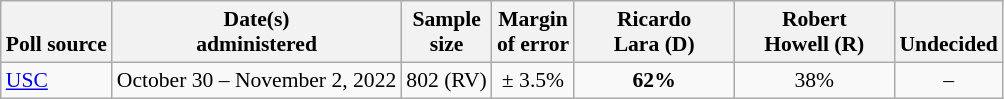<table class="wikitable" style="font-size:90%;text-align:center;">
<tr valign=bottom>
<th>Poll source</th>
<th>Date(s)<br>administered</th>
<th>Sample<br>size</th>
<th>Margin<br>of error</th>
<th style="width:100px;">Ricardo<br>Lara (D)</th>
<th style="width:100px;">Robert<br>Howell (R)</th>
<th>Undecided</th>
</tr>
<tr>
<td style="text-align:left;"><a href='#'>USC</a></td>
<td>October 30 – November 2, 2022</td>
<td>802 (RV)</td>
<td>± 3.5%</td>
<td><strong>62%</strong></td>
<td>38%</td>
<td>–</td>
</tr>
</table>
